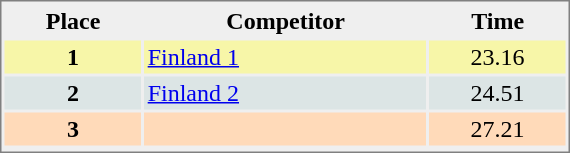<table style="border-style:solid;border-width:1px;border-color:#808080;background-color:#EFEFEF" cellspacing="2" cellpadding="2" width="380px">
<tr bgcolor="#EFEFEF">
<th align=center>Place</th>
<th align=center>Competitor</th>
<th align=center>Time</th>
</tr>
<tr align="center" valign="top" bgcolor="#F7F6A8">
<th>1</th>
<td align="left"> <a href='#'>Finland 1</a></td>
<td align="center">23.16</td>
</tr>
<tr align="center" valign="top" bgcolor="#DCE5E5">
<th>2</th>
<td align="left"> <a href='#'>Finland 2</a></td>
<td align="center">24.51</td>
</tr>
<tr align="center" valign="top" bgcolor="#FFDAB9">
<th>3</th>
<td align="left"></td>
<td align="center">27.21</td>
</tr>
<tr align="center" valign="top" bgcolor="#FFFFFF">
</tr>
</table>
